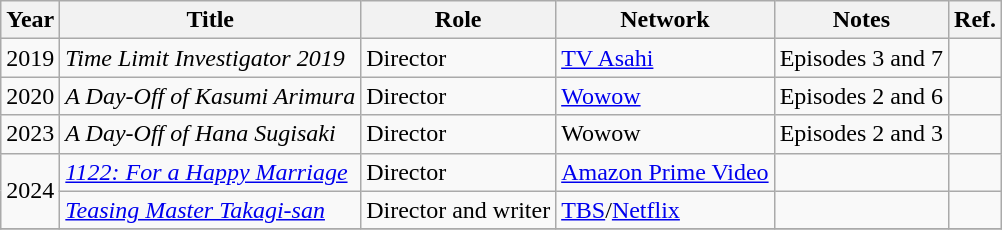<table class="wikitable">
<tr>
<th>Year</th>
<th>Title</th>
<th>Role</th>
<th>Network</th>
<th class="unsortable">Notes</th>
<th class="unsortable">Ref.</th>
</tr>
<tr>
<td>2019</td>
<td><em>Time Limit Investigator 2019</em></td>
<td>Director</td>
<td><a href='#'>TV Asahi</a></td>
<td>Episodes 3 and 7</td>
<td></td>
</tr>
<tr>
<td>2020</td>
<td><em>A Day-Off of Kasumi Arimura</em></td>
<td>Director</td>
<td><a href='#'>Wowow</a></td>
<td>Episodes 2 and 6</td>
<td></td>
</tr>
<tr>
<td>2023</td>
<td><em>A Day-Off of Hana Sugisaki</em></td>
<td>Director</td>
<td>Wowow</td>
<td>Episodes 2 and 3</td>
<td></td>
</tr>
<tr>
<td rowspan=2>2024</td>
<td><em><a href='#'>1122: For a Happy Marriage</a></em></td>
<td>Director</td>
<td><a href='#'>Amazon Prime Video</a></td>
<td></td>
<td></td>
</tr>
<tr>
<td><em><a href='#'>Teasing Master Takagi-san</a></em></td>
<td>Director and writer</td>
<td><a href='#'>TBS</a>/<a href='#'>Netflix</a></td>
<td></td>
<td></td>
</tr>
<tr>
</tr>
</table>
